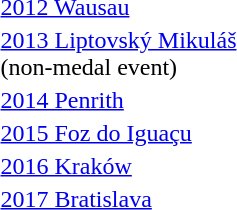<table>
<tr>
<td><a href='#'>2012 Wausau</a></td>
<td></td>
<td></td>
<td></td>
</tr>
<tr>
<td><a href='#'>2013 Liptovský Mikuláš</a><br>(non-medal event)</td>
<td></td>
<td></td>
<td></td>
</tr>
<tr>
<td><a href='#'>2014 Penrith</a></td>
<td></td>
<td></td>
<td></td>
</tr>
<tr>
<td><a href='#'>2015 Foz do Iguaçu</a></td>
<td></td>
<td></td>
<td></td>
</tr>
<tr>
<td><a href='#'>2016 Kraków</a></td>
<td></td>
<td></td>
<td></td>
</tr>
<tr>
<td><a href='#'>2017 Bratislava</a></td>
<td></td>
<td></td>
<td></td>
</tr>
</table>
